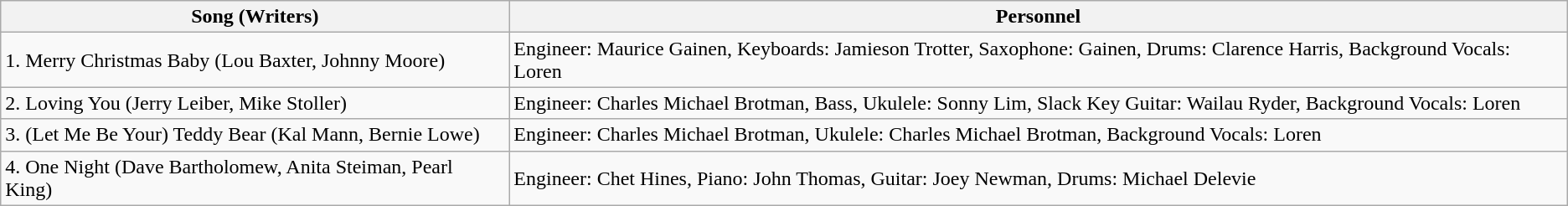<table class="wikitable">
<tr>
<th>Song (Writers)</th>
<th>Personnel</th>
</tr>
<tr>
<td>1. Merry Christmas Baby (Lou Baxter, Johnny Moore)</td>
<td>Engineer: Maurice Gainen, Keyboards: Jamieson Trotter, Saxophone: Gainen, Drums: Clarence Harris, Background Vocals: Loren</td>
</tr>
<tr>
<td>2. Loving You (Jerry Leiber, Mike Stoller)</td>
<td>Engineer: Charles Michael Brotman, Bass, Ukulele: Sonny Lim, Slack Key Guitar: Wailau Ryder, Background Vocals: Loren</td>
</tr>
<tr>
<td>3. (Let Me Be Your) Teddy Bear (Kal Mann, Bernie Lowe)</td>
<td>Engineer: Charles Michael Brotman, Ukulele: Charles Michael Brotman, Background Vocals: Loren</td>
</tr>
<tr>
<td>4. One Night (Dave Bartholomew, Anita Steiman, Pearl King)</td>
<td>Engineer: Chet Hines, Piano: John Thomas, Guitar: Joey Newman, Drums: Michael Delevie</td>
</tr>
</table>
